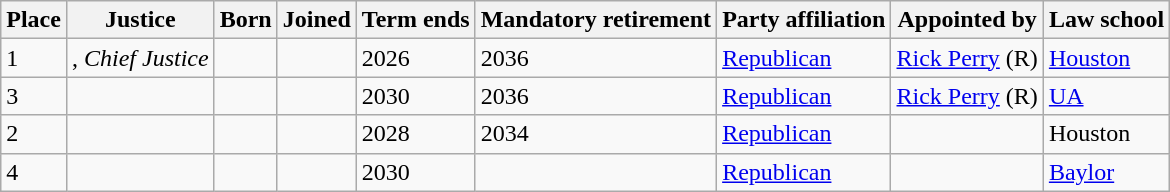<table class="wikitable sortable">
<tr>
<th>Place</th>
<th>Justice</th>
<th>Born</th>
<th>Joined</th>
<th>Term ends</th>
<th>Mandatory retirement</th>
<th>Party affiliation</th>
<th>Appointed by</th>
<th>Law school</th>
</tr>
<tr>
<td>1</td>
<td>, <em>Chief Justice</em></td>
<td></td>
<td></td>
<td>2026</td>
<td>2036</td>
<td><a href='#'>Republican</a></td>
<td><a href='#'>Rick Perry</a> (R)</td>
<td><a href='#'>Houston</a></td>
</tr>
<tr>
<td>3</td>
<td></td>
<td></td>
<td></td>
<td>2030</td>
<td>2036</td>
<td><a href='#'>Republican</a></td>
<td><a href='#'>Rick Perry</a> (R)</td>
<td><a href='#'>UA</a></td>
</tr>
<tr>
<td>2</td>
<td></td>
<td></td>
<td></td>
<td>2028</td>
<td>2034</td>
<td><a href='#'>Republican</a></td>
<td></td>
<td>Houston</td>
</tr>
<tr>
<td>4</td>
<td></td>
<td align="center"></td>
<td></td>
<td>2030</td>
<td align="center"></td>
<td><a href='#'>Republican</a></td>
<td></td>
<td><a href='#'>Baylor</a></td>
</tr>
</table>
